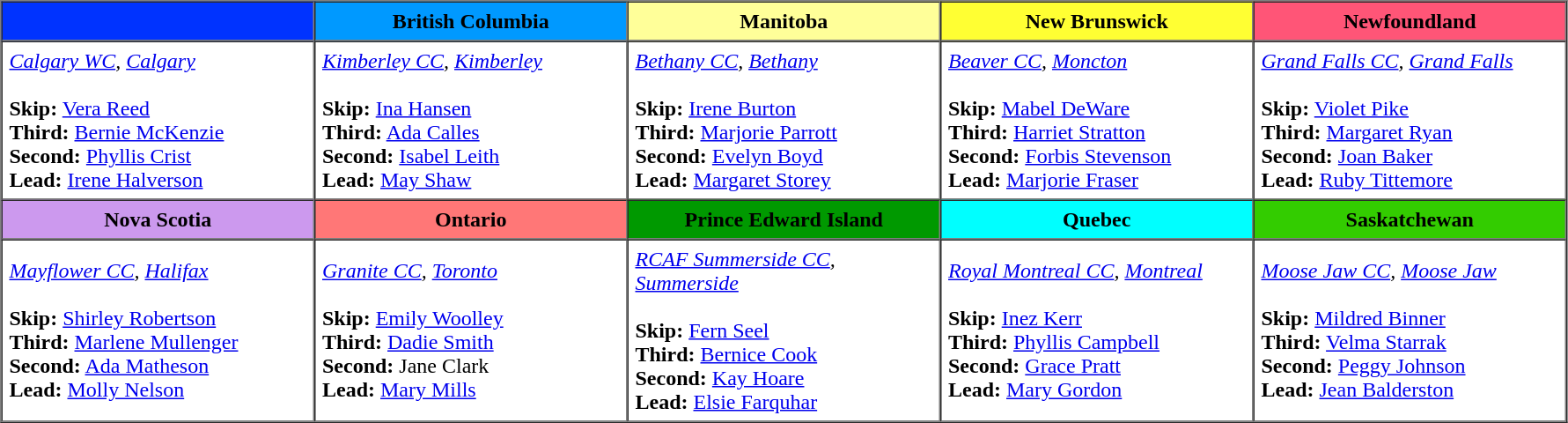<table border=1 cellpadding=5 cellspacing=0>
<tr>
<th bgcolor="#0033ff" width="225"></th>
<th bgcolor="#0099ff" width="225">British Columbia</th>
<th bgcolor="#ffff99" width="225">Manitoba</th>
<th bgcolor="#ffff33" width="225">New Brunswick</th>
<th bgcolor="#ff5577" width="225">Newfoundland</th>
</tr>
<tr>
<td><em><a href='#'>Calgary WC</a>, <a href='#'>Calgary</a></em> <br><br><strong>Skip:</strong>  <a href='#'>Vera Reed</a> <br>
<strong>Third:</strong>  <a href='#'>Bernie McKenzie</a> <br>
<strong>Second:</strong>  <a href='#'>Phyllis Crist</a> <br>
<strong>Lead:</strong> <a href='#'>Irene Halverson</a></td>
<td><em><a href='#'>Kimberley CC</a>, <a href='#'>Kimberley</a></em> <br><br><strong>Skip:</strong>  <a href='#'>Ina Hansen</a> <br>
<strong>Third:</strong>  <a href='#'>Ada Calles</a> <br>
<strong>Second:</strong>  <a href='#'>Isabel Leith</a> <br>
<strong>Lead:</strong> <a href='#'>May Shaw</a></td>
<td><em><a href='#'>Bethany CC</a>, <a href='#'>Bethany</a></em> <br><br><strong>Skip:</strong> <a href='#'>Irene Burton</a> <br>
<strong>Third:</strong> <a href='#'>Marjorie Parrott</a> <br>
<strong>Second:</strong> <a href='#'>Evelyn Boyd</a> <br>
<strong>Lead:</strong> <a href='#'>Margaret Storey</a></td>
<td><em><a href='#'>Beaver CC</a>, <a href='#'>Moncton</a></em> <br><br><strong>Skip:</strong> <a href='#'>Mabel DeWare</a> <br>
<strong>Third:</strong> <a href='#'>Harriet Stratton</a> <br>
<strong>Second:</strong> <a href='#'>Forbis Stevenson</a> <br>
<strong>Lead:</strong> <a href='#'>Marjorie Fraser</a></td>
<td><em><a href='#'>Grand Falls CC</a>, <a href='#'>Grand Falls</a></em> <br><br><strong>Skip:</strong> <a href='#'>Violet Pike</a> <br>
<strong>Third:</strong> <a href='#'>Margaret Ryan</a> <br>
<strong>Second:</strong> <a href='#'>Joan Baker</a> <br>
<strong>Lead:</strong> <a href='#'>Ruby Tittemore</a></td>
</tr>
<tr border=1 cellpadding=5 cellspacing=0>
<th bgcolor="#cc99ee" width="200">Nova Scotia</th>
<th bgcolor="#ff7777" width="200">Ontario</th>
<th bgcolor="#009900" width="200">Prince Edward Island</th>
<th bgcolor="#00ffff" width="200">Quebec</th>
<th bgcolor="#33cc00" width="200">Saskatchewan</th>
</tr>
<tr>
<td><em><a href='#'>Mayflower CC</a>, <a href='#'>Halifax</a></em> <br><br><strong>Skip:</strong> <a href='#'>Shirley Robertson</a> <br>
<strong>Third:</strong> <a href='#'>Marlene Mullenger</a> <br>
<strong>Second:</strong> <a href='#'>Ada Matheson</a> <br>
<strong>Lead:</strong> <a href='#'>Molly Nelson</a></td>
<td><em><a href='#'>Granite CC</a>, <a href='#'>Toronto</a></em> <br><br><strong>Skip:</strong> <a href='#'>Emily Woolley</a> <br>
<strong>Third:</strong> <a href='#'>Dadie Smith</a> <br>
<strong>Second:</strong> Jane Clark <br>
<strong>Lead:</strong> <a href='#'>Mary Mills</a></td>
<td><em><a href='#'>RCAF Summerside CC</a>, <a href='#'>Summerside</a></em> <br><br><strong>Skip:</strong> <a href='#'>Fern Seel</a><br>
<strong>Third:</strong> <a href='#'>Bernice Cook</a><br>
<strong>Second:</strong> <a href='#'>Kay Hoare</a><br>
<strong>Lead:</strong> <a href='#'>Elsie Farquhar</a></td>
<td><em><a href='#'>Royal Montreal CC</a>, <a href='#'>Montreal</a></em> <br><br><strong>Skip:</strong> <a href='#'>Inez Kerr</a> <br>
<strong>Third:</strong> <a href='#'>Phyllis Campbell</a> <br>
<strong>Second:</strong> <a href='#'>Grace Pratt</a> <br>
<strong>Lead:</strong> <a href='#'>Mary Gordon</a></td>
<td><em><a href='#'>Moose Jaw CC</a>, <a href='#'>Moose Jaw</a></em> <br><br><strong>Skip:</strong> <a href='#'>Mildred Binner</a> <br>
<strong>Third:</strong> <a href='#'>Velma Starrak</a><br>
<strong>Second:</strong> <a href='#'>Peggy Johnson</a><br>
<strong>Lead:</strong> <a href='#'>Jean Balderston</a></td>
</tr>
</table>
